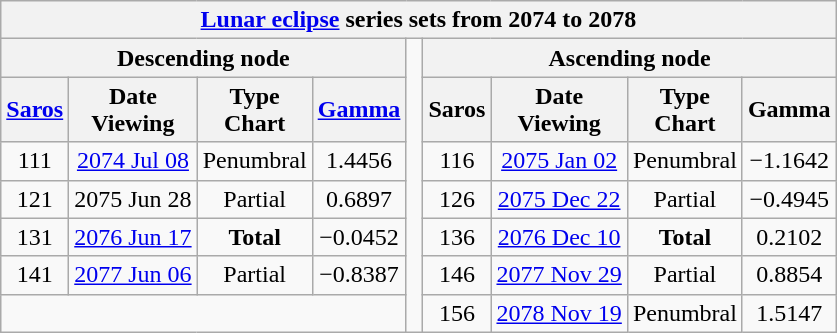<table class="wikitable mw-collapsible mw-collapsed">
<tr>
<th class="nowrap" colspan="9"><a href='#'>Lunar eclipse</a> series sets from 2074 to 2078</th>
</tr>
<tr>
<th scope="col" colspan="4">Descending node</th>
<td rowspan="11"> </td>
<th scope="col" colspan="4">Ascending node</th>
</tr>
<tr style="text-align: center;">
<th scope="col"><a href='#'>Saros</a></th>
<th scope="col">Date<br>Viewing</th>
<th scope="col">Type<br>Chart</th>
<th scope="col"><a href='#'>Gamma</a></th>
<th scope="col">Saros</th>
<th scope="col">Date<br>Viewing</th>
<th scope="col">Type<br>Chart</th>
<th scope="col">Gamma</th>
</tr>
<tr style="text-align: center;">
<td>111</td>
<td><a href='#'>2074 Jul 08</a><br></td>
<td style="text-align:center;">Penumbral<br></td>
<td>1.4456</td>
<td>116</td>
<td><a href='#'>2075 Jan 02</a><br></td>
<td style="text-align:center;">Penumbral<br></td>
<td>−1.1642</td>
</tr>
<tr style="text-align: center;">
<td>121</td>
<td>2075 Jun 28<br></td>
<td style="text-align:center;">Partial<br></td>
<td>0.6897</td>
<td>126</td>
<td><a href='#'>2075 Dec 22</a><br></td>
<td style="text-align:center;">Partial<br></td>
<td>−0.4945</td>
</tr>
<tr style="text-align: center;">
<td>131</td>
<td><a href='#'>2076 Jun 17</a><br></td>
<td style="text-align:center;"><strong>Total</strong><br></td>
<td>−0.0452</td>
<td>136</td>
<td style="text-align:center;vertical-align:top;"><a href='#'>2076 Dec 10</a><br></td>
<td style="text-align:center;"><strong>Total</strong><br></td>
<td>0.2102</td>
</tr>
<tr style="text-align: center;">
<td>141</td>
<td><a href='#'>2077 Jun 06</a><br></td>
<td style="text-align:center;">Partial<br></td>
<td>−0.8387</td>
<td>146</td>
<td><a href='#'>2077 Nov 29</a><br></td>
<td style="text-align:center;">Partial<br></td>
<td>0.8854</td>
</tr>
<tr style="text-align: center;">
<td colspan=4></td>
<td>156</td>
<td><a href='#'>2078 Nov 19</a><br></td>
<td style="text-align:center;">Penumbral<br></td>
<td>1.5147</td>
</tr>
</table>
